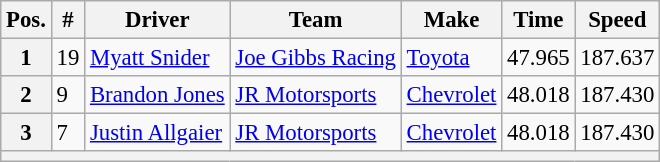<table class="wikitable" style="font-size:95%">
<tr>
<th>Pos.</th>
<th>#</th>
<th>Driver</th>
<th>Team</th>
<th>Make</th>
<th>Time</th>
<th>Speed</th>
</tr>
<tr>
<th>1</th>
<td>19</td>
<td><a href='#'>Myatt Snider</a></td>
<td><a href='#'>Joe Gibbs Racing</a></td>
<td><a href='#'>Toyota</a></td>
<td>47.965</td>
<td>187.637</td>
</tr>
<tr>
<th>2</th>
<td>9</td>
<td><a href='#'>Brandon Jones</a></td>
<td><a href='#'>JR Motorsports</a></td>
<td><a href='#'>Chevrolet</a></td>
<td>48.018</td>
<td>187.430</td>
</tr>
<tr>
<th>3</th>
<td>7</td>
<td><a href='#'>Justin Allgaier</a></td>
<td><a href='#'>JR Motorsports</a></td>
<td><a href='#'>Chevrolet</a></td>
<td>48.018</td>
<td>187.430</td>
</tr>
<tr>
<th colspan="7"></th>
</tr>
</table>
